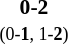<table style="width:100%;" cellspacing="1">
<tr>
<th width=25%></th>
<th width=10%></th>
<th width=25%></th>
</tr>
<tr style=font-size:90%>
<td align=right></td>
<td align=center><strong> 0-2 </strong><br><small>(0-<strong>1</strong>, 1-<strong>2</strong>)</small></td>
<td><strong></strong></td>
</tr>
</table>
